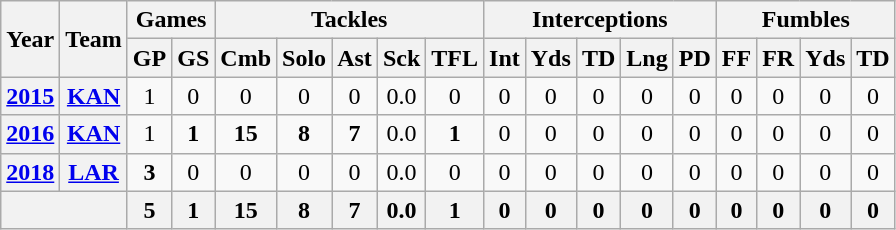<table class="wikitable" style="text-align:center">
<tr>
<th rowspan="2">Year</th>
<th rowspan="2">Team</th>
<th colspan="2">Games</th>
<th colspan="5">Tackles</th>
<th colspan="5">Interceptions</th>
<th colspan="4">Fumbles</th>
</tr>
<tr>
<th>GP</th>
<th>GS</th>
<th>Cmb</th>
<th>Solo</th>
<th>Ast</th>
<th>Sck</th>
<th>TFL</th>
<th>Int</th>
<th>Yds</th>
<th>TD</th>
<th>Lng</th>
<th>PD</th>
<th>FF</th>
<th>FR</th>
<th>Yds</th>
<th>TD</th>
</tr>
<tr>
<th><a href='#'>2015</a></th>
<th><a href='#'>KAN</a></th>
<td>1</td>
<td>0</td>
<td>0</td>
<td>0</td>
<td>0</td>
<td>0.0</td>
<td>0</td>
<td>0</td>
<td>0</td>
<td>0</td>
<td>0</td>
<td>0</td>
<td>0</td>
<td>0</td>
<td>0</td>
<td>0</td>
</tr>
<tr>
<th><a href='#'>2016</a></th>
<th><a href='#'>KAN</a></th>
<td>1</td>
<td><strong>1</strong></td>
<td><strong>15</strong></td>
<td><strong>8</strong></td>
<td><strong>7</strong></td>
<td>0.0</td>
<td><strong>1</strong></td>
<td>0</td>
<td>0</td>
<td>0</td>
<td>0</td>
<td>0</td>
<td>0</td>
<td>0</td>
<td>0</td>
<td>0</td>
</tr>
<tr>
<th><a href='#'>2018</a></th>
<th><a href='#'>LAR</a></th>
<td><strong>3</strong></td>
<td>0</td>
<td>0</td>
<td>0</td>
<td>0</td>
<td>0.0</td>
<td>0</td>
<td>0</td>
<td>0</td>
<td>0</td>
<td>0</td>
<td>0</td>
<td>0</td>
<td>0</td>
<td>0</td>
<td>0</td>
</tr>
<tr>
<th colspan="2"></th>
<th>5</th>
<th>1</th>
<th>15</th>
<th>8</th>
<th>7</th>
<th>0.0</th>
<th>1</th>
<th>0</th>
<th>0</th>
<th>0</th>
<th>0</th>
<th>0</th>
<th>0</th>
<th>0</th>
<th>0</th>
<th>0</th>
</tr>
</table>
